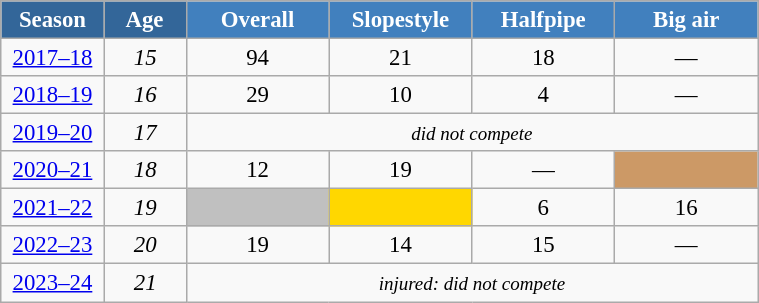<table class="wikitable" style="font-size:95%; text-align:center; border:grey solid 1px; border-collapse:collapse;" width="40%">
<tr>
<th style="background-color:#369; color:white; width:50px;"> Season </th>
<th style="background-color:#369; color:white; width:40px;"> Age </th>
<th style="background-color:#4180be; color:white; width:75px;">Overall</th>
<th style="background-color:#4180be; color:white; width:75px;">Slopestyle</th>
<th style="background-color:#4180be; color:white; width:75px;">Halfpipe</th>
<th style="background-color:#4180be; color:white; width:75px;">Big air</th>
</tr>
<tr>
<td><a href='#'>2017–18</a></td>
<td><em>15</em></td>
<td>94</td>
<td>21</td>
<td>18</td>
<td>—</td>
</tr>
<tr>
<td><a href='#'>2018–19</a></td>
<td><em>16</em></td>
<td>29</td>
<td>10</td>
<td>4</td>
<td>—</td>
</tr>
<tr>
<td><a href='#'>2019–20</a></td>
<td><em>17</em></td>
<td colspan=4><em><small>did not compete</small></em></td>
</tr>
<tr>
<td><a href='#'>2020–21</a></td>
<td><em>18</em></td>
<td>12</td>
<td>19</td>
<td>—</td>
<td style="background-color: #C96;"></td>
</tr>
<tr>
<td><a href='#'>2021–22</a></td>
<td><em>19</em></td>
<td style="background:silver;"></td>
<td style="background:gold;"></td>
<td>6</td>
<td>16</td>
</tr>
<tr>
<td><a href='#'>2022–23</a></td>
<td><em>20</em></td>
<td>19</td>
<td>14</td>
<td>15</td>
<td>—</td>
</tr>
<tr>
<td><a href='#'>2023–24</a></td>
<td><em>21</em></td>
<td colspan=4><em><small>injured: did not compete</small></em></td>
</tr>
</table>
